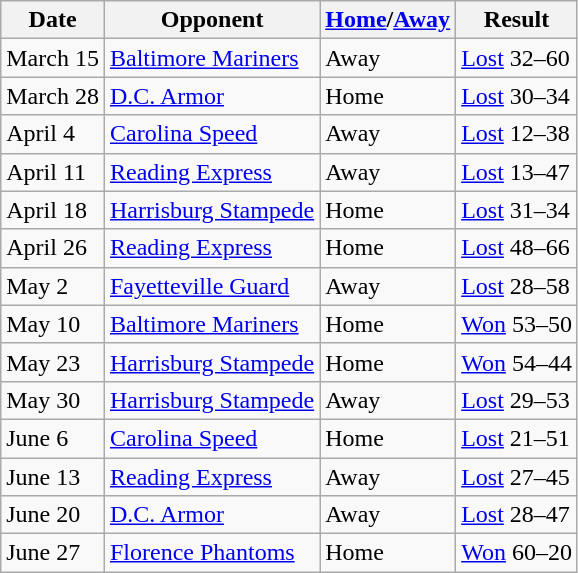<table class="wikitable">
<tr>
<th>Date</th>
<th>Opponent</th>
<th><a href='#'>Home</a>/<a href='#'>Away</a></th>
<th>Result</th>
</tr>
<tr>
<td>March 15</td>
<td><a href='#'>Baltimore Mariners</a></td>
<td>Away</td>
<td><a href='#'>Lost</a> 32–60</td>
</tr>
<tr>
<td>March 28</td>
<td><a href='#'>D.C. Armor</a></td>
<td>Home</td>
<td><a href='#'>Lost</a> 30–34</td>
</tr>
<tr>
<td>April 4</td>
<td><a href='#'>Carolina Speed</a></td>
<td>Away</td>
<td><a href='#'>Lost</a> 12–38</td>
</tr>
<tr>
<td>April 11</td>
<td><a href='#'>Reading Express</a></td>
<td>Away</td>
<td><a href='#'>Lost</a> 13–47</td>
</tr>
<tr>
<td>April 18</td>
<td><a href='#'>Harrisburg Stampede</a></td>
<td>Home</td>
<td><a href='#'>Lost</a> 31–34</td>
</tr>
<tr>
<td>April 26</td>
<td><a href='#'>Reading Express</a></td>
<td>Home</td>
<td><a href='#'>Lost</a> 48–66</td>
</tr>
<tr>
<td>May 2</td>
<td><a href='#'>Fayetteville Guard</a></td>
<td>Away</td>
<td><a href='#'>Lost</a> 28–58</td>
</tr>
<tr>
<td>May 10</td>
<td><a href='#'>Baltimore Mariners</a></td>
<td>Home</td>
<td><a href='#'>Won</a> 53–50</td>
</tr>
<tr>
<td>May 23</td>
<td><a href='#'>Harrisburg Stampede</a></td>
<td>Home</td>
<td><a href='#'>Won</a> 54–44</td>
</tr>
<tr>
<td>May 30</td>
<td><a href='#'>Harrisburg Stampede</a></td>
<td>Away</td>
<td><a href='#'>Lost</a> 29–53</td>
</tr>
<tr>
<td>June 6</td>
<td><a href='#'>Carolina Speed</a></td>
<td>Home</td>
<td><a href='#'>Lost</a> 21–51</td>
</tr>
<tr>
<td>June 13</td>
<td><a href='#'>Reading Express</a></td>
<td>Away</td>
<td><a href='#'>Lost</a> 27–45</td>
</tr>
<tr>
<td>June 20</td>
<td><a href='#'>D.C. Armor</a></td>
<td>Away</td>
<td><a href='#'>Lost</a> 28–47</td>
</tr>
<tr>
<td>June 27</td>
<td><a href='#'>Florence Phantoms</a></td>
<td>Home</td>
<td><a href='#'>Won</a> 60–20</td>
</tr>
</table>
